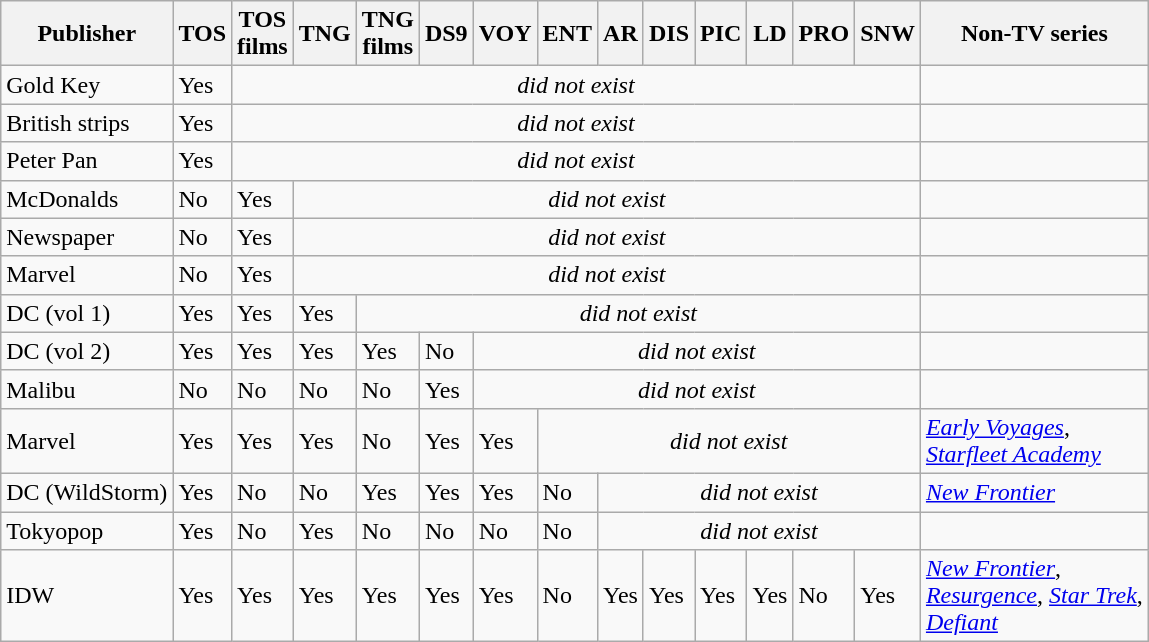<table class="wikitable sortable">
<tr>
<th>Publisher</th>
<th>TOS</th>
<th>TOS<br>films</th>
<th>TNG</th>
<th>TNG<br>films</th>
<th>DS9</th>
<th>VOY</th>
<th>ENT</th>
<th>AR</th>
<th>DIS</th>
<th>PIC</th>
<th>LD</th>
<th>PRO</th>
<th>SNW</th>
<th>Non-TV series</th>
</tr>
<tr>
<td>Gold Key</td>
<td> Yes</td>
<td colspan="12" style="text-align:center;"><em>did not exist</em></td>
<td></td>
</tr>
<tr>
<td>British strips</td>
<td> Yes</td>
<td colspan="12" style="text-align:center;"><em>did not exist</em></td>
<td></td>
</tr>
<tr>
<td>Peter Pan</td>
<td> Yes</td>
<td colspan="12" style="text-align:center;"><em>did not exist</em></td>
<td></td>
</tr>
<tr>
<td>McDonalds</td>
<td> No</td>
<td> Yes</td>
<td colspan="11" style="text-align:center;"><em>did not exist</em></td>
<td></td>
</tr>
<tr>
<td>Newspaper</td>
<td> No</td>
<td> Yes</td>
<td colspan="11" style="text-align:center;"><em>did not exist</em></td>
<td></td>
</tr>
<tr>
<td>Marvel</td>
<td> No</td>
<td> Yes</td>
<td colspan="11" style="text-align:center;"><em>did not exist</em></td>
<td></td>
</tr>
<tr>
<td>DC (vol 1)</td>
<td> Yes</td>
<td> Yes</td>
<td> Yes</td>
<td colspan="10" style="text-align:center;"><em>did not exist</em></td>
<td></td>
</tr>
<tr>
<td>DC (vol 2)</td>
<td> Yes</td>
<td> Yes</td>
<td> Yes</td>
<td> Yes</td>
<td> No</td>
<td colspan="8" style="text-align:center;"><em>did not exist</em></td>
<td></td>
</tr>
<tr>
<td>Malibu</td>
<td> No</td>
<td> No</td>
<td> No</td>
<td> No</td>
<td> Yes</td>
<td colspan="8" style="text-align:center;"><em>did not exist</em></td>
<td></td>
</tr>
<tr>
<td>Marvel</td>
<td> Yes</td>
<td> Yes</td>
<td> Yes</td>
<td> No</td>
<td> Yes</td>
<td> Yes</td>
<td colspan="7" style="text-align:center;"><em>did not exist</em></td>
<td><em><a href='#'>Early Voyages</a></em>,<br><em><a href='#'>Starfleet Academy</a></em></td>
</tr>
<tr>
<td>DC (WildStorm)</td>
<td> Yes</td>
<td> No</td>
<td> No</td>
<td> Yes</td>
<td> Yes</td>
<td> Yes</td>
<td> No</td>
<td colspan="6" style="text-align:center;"><em>did not exist</em></td>
<td><em><a href='#'>New Frontier</a></em></td>
</tr>
<tr>
<td>Tokyopop</td>
<td> Yes</td>
<td> No</td>
<td> Yes</td>
<td> No</td>
<td> No</td>
<td> No</td>
<td> No</td>
<td colspan="6" style="text-align:center;"><em>did not exist</em></td>
<td></td>
</tr>
<tr>
<td>IDW</td>
<td> Yes</td>
<td> Yes</td>
<td> Yes</td>
<td> Yes</td>
<td> Yes</td>
<td> Yes</td>
<td> No</td>
<td> Yes</td>
<td> Yes</td>
<td> Yes</td>
<td> Yes</td>
<td> No</td>
<td> Yes</td>
<td><a href='#'><em>New Frontier</em></a>, <br><em><a href='#'>Resurgence</a></em>, <em><a href='#'>Star Trek</a></em>,<br><em><a href='#'>Defiant</a></em></td>
</tr>
</table>
